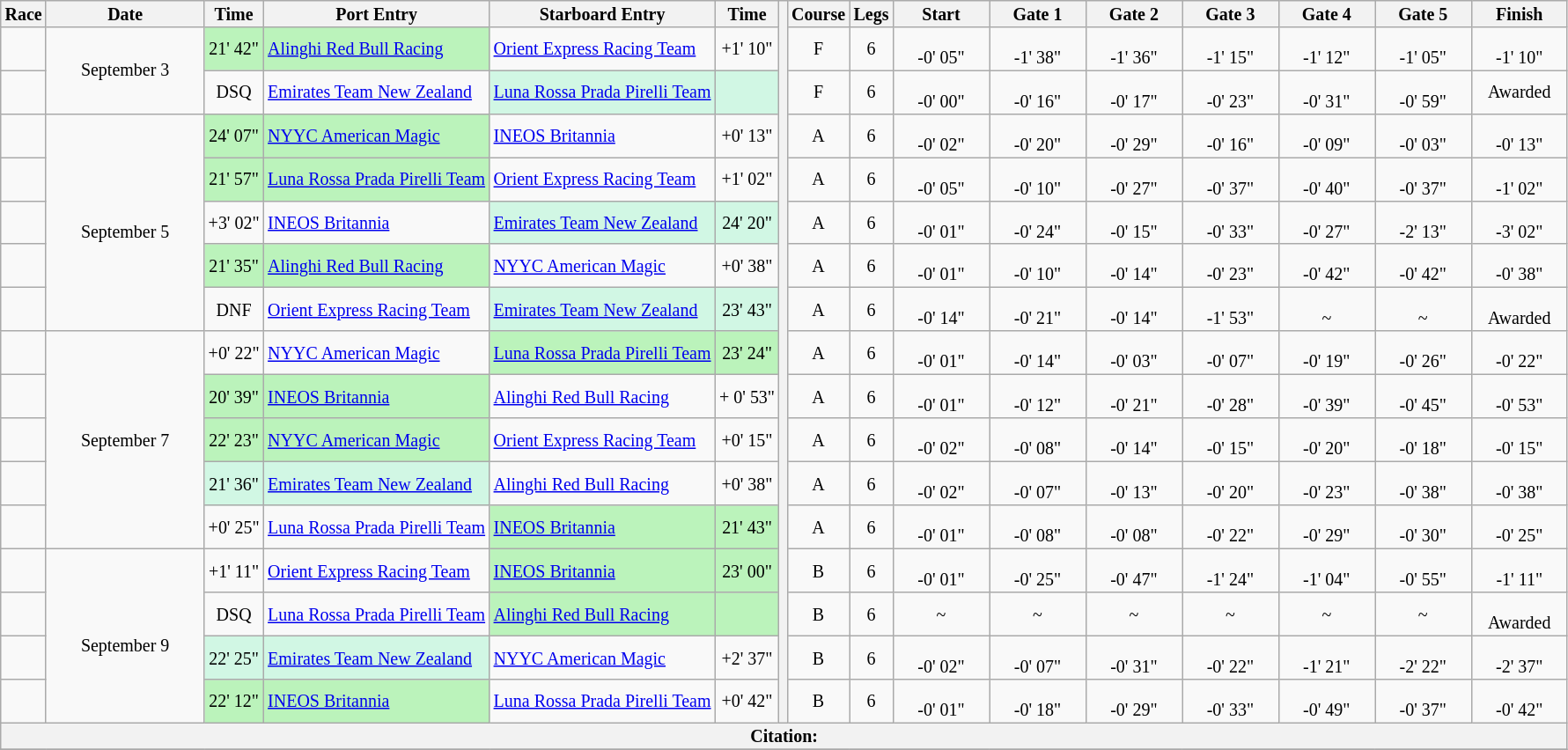<table class="wikitable" style="font-size:10pt;line-height:1.0;text-align: center;">
<tr>
<th>Race</th>
<th style=width:8.5em>Date</th>
<th>Time</th>
<th>Port Entry</th>
<th>Starboard Entry</th>
<th>Time</th>
<th rowspan="17"></th>
<th>Course</th>
<th>Legs</th>
<th style=width:5em>Start</th>
<th style=width:5em>Gate 1</th>
<th style=width:5em>Gate 2</th>
<th style=width:5em>Gate 3</th>
<th style=width:5em>Gate 4</th>
<th style=width:5em>Gate 5</th>
<th style=width:5em>Finish</th>
</tr>
<tr>
<td></td>
<td rowspan="2">September 3</td>
<td bgcolor="#BBF3BB">21' 42"</td>
<td style="text-align: left;" bgcolor="#BBF3BB"> <a href='#'>Alinghi Red Bull Racing</a></td>
<td style="text-align: left;"> <a href='#'>Orient Express Racing Team</a></td>
<td>+1' 10"</td>
<td>F</td>
<td>6</td>
<td><br>-0' 05"</td>
<td><br>-1' 38"</td>
<td><br>-1' 36"</td>
<td><br>-1' 15"</td>
<td><br>-1' 12"</td>
<td><br>-1' 05"</td>
<td><br>-1' 10"</td>
</tr>
<tr>
<td></td>
<td>DSQ</td>
<td style="text-align: left;"> <a href='#'>Emirates Team New Zealand</a></td>
<td style="text-align: left;" bgcolor="#D1F7E4"> <a href='#'>Luna Rossa Prada Pirelli Team</a></td>
<td bgcolor="#D1F7E4"></td>
<td>F</td>
<td>6</td>
<td><br>-0' 00"</td>
<td><br>-0' 16"</td>
<td><br>-0' 17"</td>
<td><br>-0' 23"</td>
<td><br>-0' 31"</td>
<td><br>-0' 59"</td>
<td> Awarded</td>
</tr>
<tr>
<td></td>
<td Rowspan="5"><br>September 5</td>
<td bgcolor="#BBF3BB">24' 07"</td>
<td style="text-align: left;" bgcolor="#BBF3BB"> <a href='#'>NYYC American Magic</a></td>
<td style="text-align: left;"> <a href='#'>INEOS Britannia</a></td>
<td>+0' 13"</td>
<td>A</td>
<td>6</td>
<td><br>-0' 02"</td>
<td><br>-0' 20"</td>
<td><br>-0' 29"</td>
<td><br>-0' 16"</td>
<td><br>-0' 09"</td>
<td><br>-0' 03"</td>
<td><br>-0' 13"</td>
</tr>
<tr>
<td></td>
<td bgcolor="#BBF3BB">21' 57"</td>
<td style="text-align: left;" bgcolor="#BBF3BB"> <a href='#'>Luna Rossa Prada Pirelli Team</a></td>
<td style="text-align: left;"> <a href='#'>Orient Express Racing Team</a></td>
<td>+1' 02"</td>
<td>A</td>
<td>6</td>
<td><br>-0' 05"</td>
<td><br>-0' 10"</td>
<td><br>-0' 27"</td>
<td><br>-0' 37"</td>
<td><br>-0' 40"</td>
<td><br>-0' 37"</td>
<td><br>-1' 02"</td>
</tr>
<tr>
<td></td>
<td>+3' 02"</td>
<td style="text-align: left;"> <a href='#'>INEOS Britannia</a></td>
<td style="text-align: left; "bgcolor="#D1F7E4"> <a href='#'>Emirates Team New Zealand</a></td>
<td bgcolor="#D1F7E4">24' 20"</td>
<td>A</td>
<td>6</td>
<td><br>-0' 01"</td>
<td><br>-0' 24"</td>
<td><br>-0' 15"</td>
<td><br>-0' 33"</td>
<td><br>-0' 27"</td>
<td><br>-2' 13"</td>
<td><br>-3' 02"</td>
</tr>
<tr>
<td></td>
<td bgcolor="#BBF3BB">21' 35"</td>
<td style="text-align: left;" bgcolor="#BBF3BB"> <a href='#'>Alinghi Red Bull Racing</a></td>
<td style="text-align: left;"> <a href='#'>NYYC American Magic</a></td>
<td>+0' 38"</td>
<td>A</td>
<td>6</td>
<td><br>-0' 01"</td>
<td><br>-0' 10"</td>
<td><br>-0' 14"</td>
<td><br>-0' 23"</td>
<td><br>-0' 42"</td>
<td><br>-0' 42"</td>
<td><br>-0' 38"</td>
</tr>
<tr>
<td></td>
<td>DNF</td>
<td style="text-align: left;"> <a href='#'>Orient Express Racing Team</a></td>
<td style="text-align: left;"bgcolor="#D1F7E4"> <a href='#'>Emirates Team New Zealand</a></td>
<td bgcolor="#D1F7E4">23' 43"</td>
<td>A</td>
<td>6</td>
<td><br>-0' 14"</td>
<td><br>-0' 21"</td>
<td><br>-0' 14"</td>
<td><br>-1' 53"</td>
<td><br>~</td>
<td><br>~</td>
<td><br>Awarded</td>
</tr>
<tr>
<td></td>
<td Rowspan="5">September 7</td>
<td>+0' 22"</td>
<td style="text-align: left;"> <a href='#'>NYYC American Magic</a></td>
<td style="text-align: left;" bgcolor="#BBF3BB"> <a href='#'>Luna Rossa Prada Pirelli Team</a></td>
<td bgcolor="#BBF3BB">23' 24"</td>
<td>A</td>
<td>6</td>
<td><br>-0' 01"</td>
<td><br>-0' 14"</td>
<td><br>-0' 03"</td>
<td><br>-0' 07"</td>
<td><br>-0' 19"</td>
<td><br>-0' 26"</td>
<td><br>-0' 22"</td>
</tr>
<tr>
<td></td>
<td bgcolor="#BBF3BB">20' 39"</td>
<td style="text-align: left;" bgcolor="#BBF3BB"> <a href='#'>INEOS Britannia</a></td>
<td style="text-align: left;"> <a href='#'>Alinghi Red Bull Racing</a></td>
<td>+ 0' 53"</td>
<td>A</td>
<td>6</td>
<td><br>-0' 01"</td>
<td><br>-0' 12"</td>
<td><br>-0' 21"</td>
<td><br>-0' 28"</td>
<td><br>-0' 39"</td>
<td><br>-0' 45"</td>
<td><br>-0' 53"</td>
</tr>
<tr>
<td></td>
<td bgcolor="#BBF3BB">22' 23"</td>
<td style="text-align: left;" bgcolor="#BBF3BB"> <a href='#'>NYYC American Magic</a></td>
<td style="text-align: left;"> <a href='#'>Orient Express Racing Team</a></td>
<td>+0' 15"</td>
<td>A</td>
<td>6</td>
<td><br>-0' 02"</td>
<td><br>-0' 08"</td>
<td><br>-0' 14"</td>
<td><br>-0' 15"</td>
<td><br>-0' 20"</td>
<td><br>-0' 18"</td>
<td><br>-0' 15"</td>
</tr>
<tr>
<td></td>
<td bgcolor="#D1F7E4">21' 36"</td>
<td style="text-align: left;" bgcolor="#D1F7E4"> <a href='#'>Emirates Team New Zealand</a></td>
<td style="text-align: left;"> <a href='#'>Alinghi Red Bull Racing</a></td>
<td>+0' 38"</td>
<td>A</td>
<td>6</td>
<td><br>-0' 02"</td>
<td><br>-0' 07"</td>
<td><br>-0' 13"</td>
<td><br>-0' 20"</td>
<td><br>-0' 23"</td>
<td><br>-0' 38"</td>
<td><br>-0' 38"</td>
</tr>
<tr>
<td></td>
<td>+0' 25"</td>
<td style="text-align: left;"> <a href='#'>Luna Rossa Prada Pirelli Team</a></td>
<td style="text-align: left;" bgcolor="#BBF3BB"> <a href='#'>INEOS Britannia</a></td>
<td bgcolor="#BBF3BB">21' 43"</td>
<td>A</td>
<td>6</td>
<td><br>-0' 01"</td>
<td><br>-0' 08"</td>
<td><br>-0' 08"</td>
<td><br>-0' 22"</td>
<td><br>-0' 29"</td>
<td><br>-0' 30"</td>
<td><br>-0' 25"</td>
</tr>
<tr>
<td></td>
<td Rowspan="4"><br>September 9</td>
<td>+1' 11"</td>
<td style="text-align: left;"> <a href='#'>Orient Express Racing Team</a></td>
<td style="text-align: left;" bgcolor="#BBF3BB"> <a href='#'>INEOS Britannia</a></td>
<td bgcolor="#BBF3BB">23' 00"</td>
<td>B</td>
<td>6</td>
<td><br>-0' 01"</td>
<td><br>-0' 25"</td>
<td><br>-0' 47"</td>
<td><br>-1' 24"</td>
<td><br>-1' 04"</td>
<td><br>-0' 55"</td>
<td><br>-1' 11"</td>
</tr>
<tr>
<td></td>
<td>DSQ</td>
<td style="text-align: left;"> <a href='#'>Luna Rossa Prada Pirelli Team</a></td>
<td style="text-align: left;" bgcolor="#BBF3BB"> <a href='#'>Alinghi Red Bull Racing</a></td>
<td bgcolor="#BBF3BB"></td>
<td>B</td>
<td>6</td>
<td>~</td>
<td>~</td>
<td>~</td>
<td>~</td>
<td>~</td>
<td>~</td>
<td><br>Awarded</td>
</tr>
<tr>
<td></td>
<td bgcolor="#D1F7E4">22' 25"</td>
<td style="text-align: left;" bgcolor="#D1F7E4"> <a href='#'>Emirates Team New Zealand</a></td>
<td style="text-align: left;"> <a href='#'>NYYC American Magic</a></td>
<td>+2' 37"</td>
<td>B</td>
<td>6</td>
<td><br>-0' 02"</td>
<td><br>-0' 07"</td>
<td><br>-0' 31"</td>
<td><br>-0' 22"</td>
<td><br>-1' 21"</td>
<td><br>-2' 22"</td>
<td><br>-2' 37"</td>
</tr>
<tr>
<td></td>
<td bgcolor="#BBF3BB">22' 12"</td>
<td style="text-align: left;" bgcolor="#BBF3BB"> <a href='#'>INEOS Britannia</a></td>
<td style="text-align: left;"> <a href='#'>Luna Rossa Prada Pirelli Team</a></td>
<td>+0' 42"</td>
<td>B</td>
<td>6</td>
<td><br>-0' 01"</td>
<td><br>-0' 18"</td>
<td><br>-0' 29"</td>
<td><br>-0' 33"</td>
<td><br>-0' 49"</td>
<td><br>-0' 37"</td>
<td><br>-0' 42"</td>
</tr>
<tr>
<th colspan="16">Citation:</th>
</tr>
<tr>
</tr>
</table>
